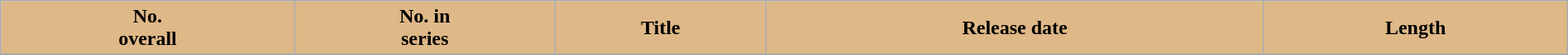<table class="wikitable plainrowheaders" style="width:100%;">
<tr style="color:black">
<th style="background:#DEB887;">No.<br>overall</th>
<th style="background:#DEB887;">No. in<br>series</th>
<th style="background:#DEB887;">Title</th>
<th style="background:#DEB887;">Release date</th>
<th style="background:#DEB887;">Length</th>
</tr>
<tr>
</tr>
</table>
